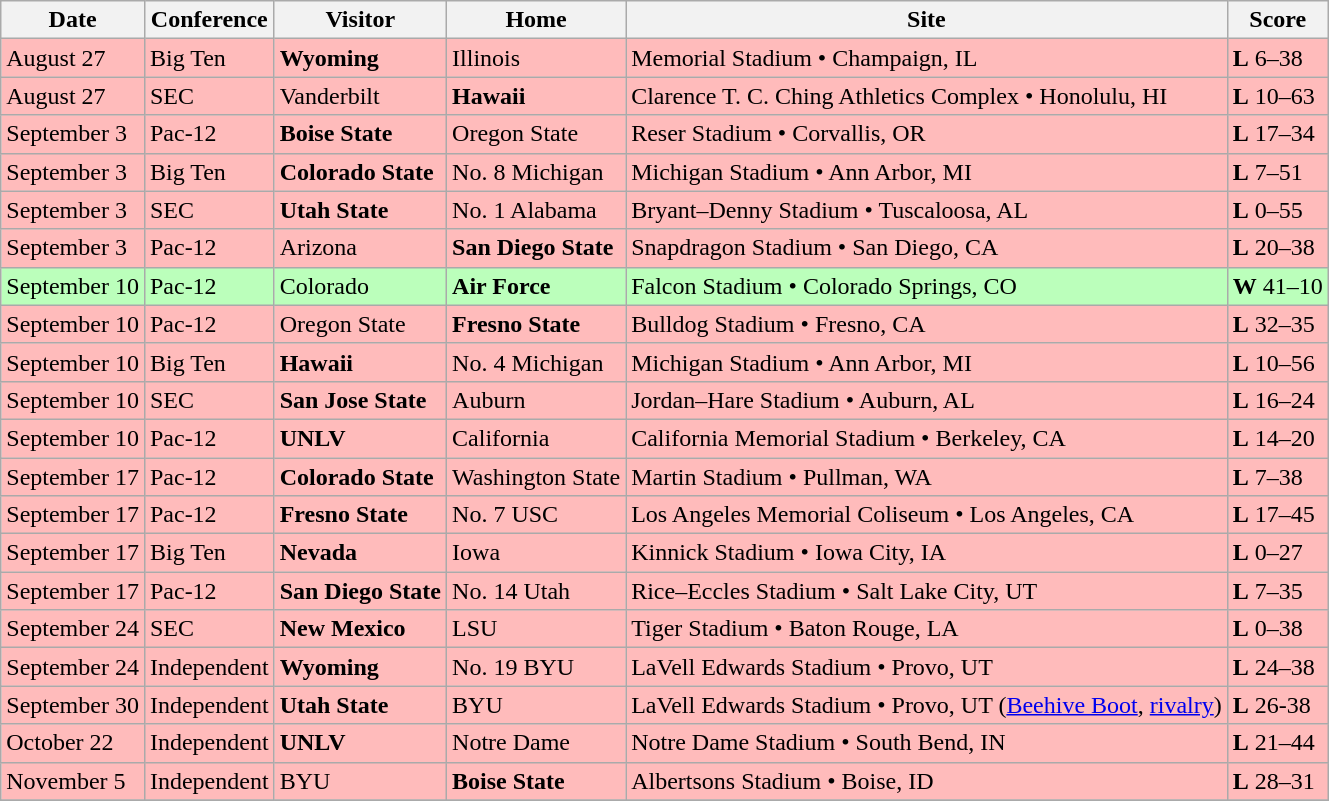<table class="wikitable">
<tr>
<th>Date</th>
<th>Conference</th>
<th>Visitor</th>
<th>Home</th>
<th>Site</th>
<th>Score</th>
</tr>
<tr style="background:#fbb;">
<td>August 27</td>
<td>Big Ten</td>
<td><strong>Wyoming</strong></td>
<td>Illinois</td>
<td>Memorial Stadium • Champaign, IL</td>
<td><strong>L</strong> 6–38</td>
</tr>
<tr style="background:#fbb;">
<td>August 27</td>
<td>SEC</td>
<td>Vanderbilt</td>
<td><strong>Hawaii</strong></td>
<td>Clarence T. C. Ching Athletics Complex • Honolulu, HI</td>
<td><strong>L</strong> 10–63</td>
</tr>
<tr style="background:#fbb;">
<td>September 3</td>
<td>Pac-12</td>
<td><strong>Boise State</strong></td>
<td>Oregon State</td>
<td>Reser Stadium • Corvallis, OR</td>
<td><strong>L</strong> 17–34</td>
</tr>
<tr style="background:#fbb;">
<td>September 3</td>
<td>Big Ten</td>
<td><strong>Colorado State</strong></td>
<td>No. 8 Michigan</td>
<td>Michigan Stadium • Ann Arbor, MI</td>
<td><strong>L</strong> 7–51</td>
</tr>
<tr style="background:#fbb;">
<td>September 3</td>
<td>SEC</td>
<td><strong>Utah State</strong></td>
<td>No. 1 Alabama</td>
<td>Bryant–Denny Stadium • Tuscaloosa, AL</td>
<td><strong>L</strong> 0–55</td>
</tr>
<tr style="background:#fbb;">
<td>September 3</td>
<td>Pac-12</td>
<td>Arizona</td>
<td><strong>San Diego State</strong></td>
<td>Snapdragon Stadium • San Diego, CA</td>
<td><strong>L</strong> 20–38</td>
</tr>
<tr style="background:#bfb;">
<td>September 10</td>
<td>Pac-12</td>
<td>Colorado</td>
<td><strong>Air Force</strong></td>
<td>Falcon Stadium • Colorado Springs, CO</td>
<td><strong>W</strong> 41–10</td>
</tr>
<tr style="background:#fbb;">
<td>September 10</td>
<td>Pac-12</td>
<td>Oregon State</td>
<td><strong>Fresno State</strong></td>
<td>Bulldog Stadium • Fresno, CA</td>
<td><strong>L</strong> 32–35</td>
</tr>
<tr style="background:#fbb;">
<td>September 10</td>
<td>Big Ten</td>
<td><strong>Hawaii</strong></td>
<td>No. 4 Michigan</td>
<td>Michigan Stadium • Ann Arbor, MI</td>
<td><strong>L</strong> 10–56</td>
</tr>
<tr style="background:#fbb;">
<td>September 10</td>
<td>SEC</td>
<td><strong>San Jose State</strong></td>
<td>Auburn</td>
<td>Jordan–Hare Stadium • Auburn, AL</td>
<td><strong>L</strong> 16–24</td>
</tr>
<tr style="background:#fbb;">
<td>September 10</td>
<td>Pac-12</td>
<td><strong>UNLV</strong></td>
<td>California</td>
<td>California Memorial Stadium • Berkeley, CA</td>
<td><strong>L</strong> 14–20</td>
</tr>
<tr style="background:#fbb;">
<td>September 17</td>
<td>Pac-12</td>
<td><strong>Colorado State</strong></td>
<td>Washington State</td>
<td>Martin Stadium • Pullman, WA</td>
<td><strong>L</strong> 7–38</td>
</tr>
<tr style="background:#fbb;">
<td>September 17</td>
<td>Pac-12</td>
<td><strong>Fresno State</strong></td>
<td>No. 7 USC</td>
<td>Los Angeles Memorial Coliseum • Los Angeles, CA</td>
<td><strong>L</strong> 17–45</td>
</tr>
<tr style="background:#fbb;">
<td>September 17</td>
<td>Big Ten</td>
<td><strong>Nevada</strong></td>
<td>Iowa</td>
<td>Kinnick Stadium • Iowa City, IA</td>
<td><strong>L</strong> 0–27</td>
</tr>
<tr style="background:#fbb;">
<td>September 17</td>
<td>Pac-12</td>
<td><strong>San Diego State</strong></td>
<td>No. 14 Utah</td>
<td>Rice–Eccles Stadium • Salt Lake City, UT</td>
<td><strong>L</strong> 7–35</td>
</tr>
<tr style="background:#fbb;">
<td>September 24</td>
<td>SEC</td>
<td><strong>New Mexico</strong></td>
<td>LSU</td>
<td>Tiger Stadium • Baton Rouge, LA</td>
<td><strong>L</strong> 0–38</td>
</tr>
<tr style="background:#fbb;">
<td>September 24</td>
<td>Independent</td>
<td><strong>Wyoming</strong></td>
<td>No. 19 BYU</td>
<td>LaVell Edwards Stadium • Provo, UT</td>
<td><strong>L</strong> 24–38</td>
</tr>
<tr style="background:#fbb;">
<td>September 30</td>
<td>Independent</td>
<td><strong>Utah State</strong></td>
<td>BYU</td>
<td>LaVell Edwards Stadium • Provo, UT (<a href='#'>Beehive Boot</a>, <a href='#'>rivalry</a>)</td>
<td><strong>L</strong> 26-38</td>
</tr>
<tr style="background:#fbb;">
<td>October 22</td>
<td>Independent</td>
<td><strong>UNLV</strong></td>
<td>Notre Dame</td>
<td>Notre Dame Stadium • South Bend, IN</td>
<td><strong>L</strong> 21–44</td>
</tr>
<tr style="background:#fbb;">
<td>November 5</td>
<td>Independent</td>
<td>BYU</td>
<td><strong>Boise State</strong></td>
<td>Albertsons Stadium • Boise, ID</td>
<td><strong>L</strong> 28–31</td>
</tr>
<tr>
</tr>
</table>
